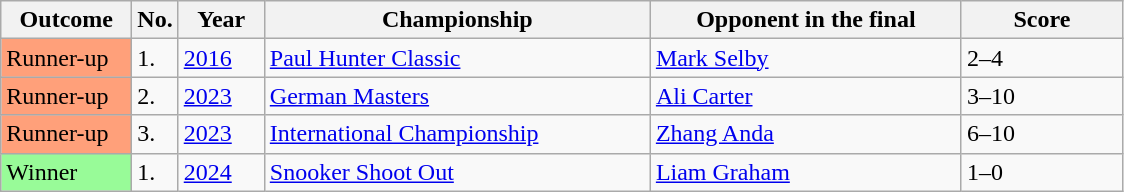<table class="sortable wikitable">
<tr>
<th width="80">Outcome</th>
<th width="20">No.</th>
<th width="50">Year</th>
<th style="width:250px;">Championship</th>
<th style="width:200px;">Opponent in the final</th>
<th style="width:100px;">Score</th>
</tr>
<tr>
<td style="background:#ffa07a;">Runner-up</td>
<td>1.</td>
<td><a href='#'>2016</a></td>
<td><a href='#'>Paul Hunter Classic</a></td>
<td> <a href='#'>Mark Selby</a></td>
<td>2–4</td>
</tr>
<tr>
<td style="background:#ffa07a;">Runner-up</td>
<td>2.</td>
<td><a href='#'>2023</a></td>
<td><a href='#'>German Masters</a></td>
<td> <a href='#'>Ali Carter</a></td>
<td>3–10</td>
</tr>
<tr>
<td style="background:#ffa07a;">Runner-up</td>
<td>3.</td>
<td><a href='#'>2023</a></td>
<td><a href='#'>International Championship</a></td>
<td> <a href='#'>Zhang Anda</a></td>
<td>6–10</td>
</tr>
<tr>
<td bgcolor="98FB98"">Winner</td>
<td>1.</td>
<td><a href='#'>2024</a></td>
<td><a href='#'>Snooker Shoot Out</a></td>
<td> <a href='#'>Liam Graham</a></td>
<td>1–0</td>
</tr>
</table>
